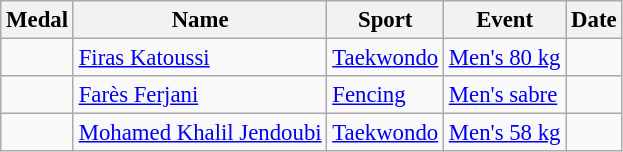<table class="wikitable sortable" style="font-size: 95%;">
<tr>
<th>Medal</th>
<th>Name</th>
<th>Sport</th>
<th>Event</th>
<th>Date</th>
</tr>
<tr>
<td></td>
<td><a href='#'>Firas Katoussi</a></td>
<td><a href='#'>Taekwondo</a></td>
<td><a href='#'>Men's 80 kg</a></td>
<td></td>
</tr>
<tr>
<td></td>
<td><a href='#'>Farès Ferjani</a></td>
<td><a href='#'>Fencing</a></td>
<td><a href='#'>Men's sabre</a></td>
<td></td>
</tr>
<tr>
<td></td>
<td><a href='#'>Mohamed Khalil Jendoubi</a></td>
<td><a href='#'>Taekwondo</a></td>
<td><a href='#'>Men's 58 kg</a></td>
<td></td>
</tr>
</table>
